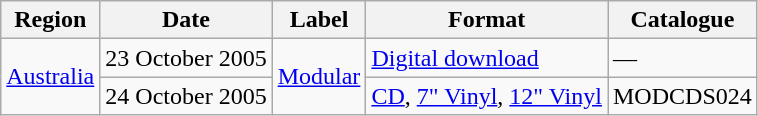<table class="wikitable">
<tr>
<th>Region</th>
<th>Date</th>
<th>Label</th>
<th>Format</th>
<th>Catalogue</th>
</tr>
<tr>
<td rowspan="2"><a href='#'>Australia</a></td>
<td>23 October 2005</td>
<td rowspan="2"><a href='#'>Modular</a></td>
<td><a href='#'>Digital download</a></td>
<td>—</td>
</tr>
<tr>
<td>24 October 2005</td>
<td><a href='#'>CD</a>, <a href='#'>7" Vinyl</a>, <a href='#'>12" Vinyl</a></td>
<td>MODCDS024</td>
</tr>
</table>
